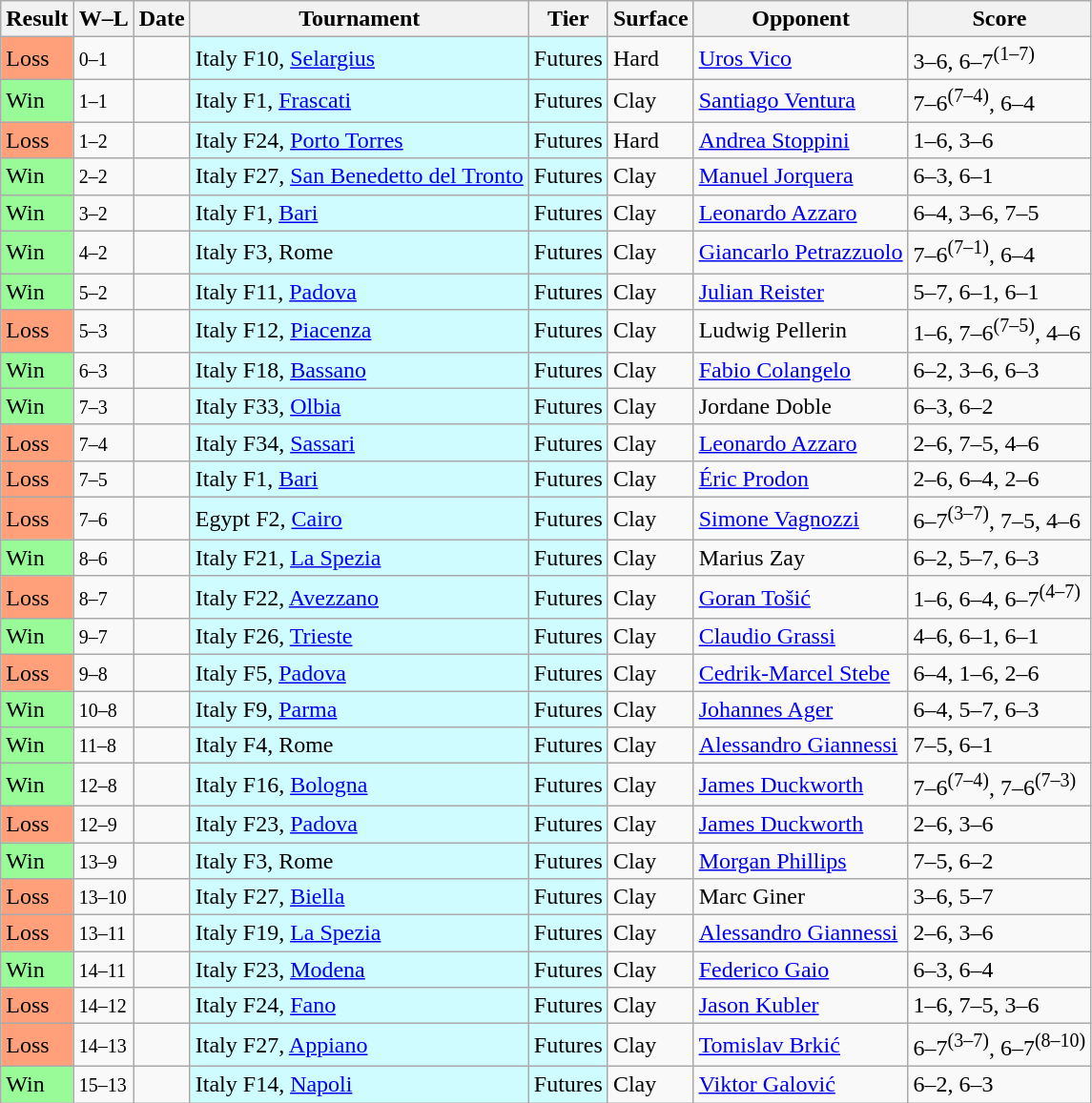<table class="sortable wikitable">
<tr>
<th>Result</th>
<th class="unsortable">W–L</th>
<th>Date</th>
<th>Tournament</th>
<th>Tier</th>
<th>Surface</th>
<th>Opponent</th>
<th class="unsortable">Score</th>
</tr>
<tr>
<td style="background:#ffa07a;">Loss</td>
<td><small>0–1</small></td>
<td></td>
<td style="background:#cffcff;">Italy F10, <a href='#'>Selargius</a></td>
<td style="background:#cffcff;">Futures</td>
<td>Hard</td>
<td> <a href='#'>Uros Vico</a></td>
<td>3–6, 6–7<sup>(1–7)</sup></td>
</tr>
<tr>
<td style="background:#98fb98;">Win</td>
<td><small>1–1</small></td>
<td></td>
<td style="background:#cffcff;">Italy F1, <a href='#'>Frascati</a></td>
<td style="background:#cffcff;">Futures</td>
<td>Clay</td>
<td> <a href='#'>Santiago Ventura</a></td>
<td>7–6<sup>(7–4)</sup>, 6–4</td>
</tr>
<tr>
<td style="background:#ffa07a;">Loss</td>
<td><small>1–2</small></td>
<td></td>
<td style="background:#cffcff;">Italy F24, <a href='#'>Porto Torres</a></td>
<td style="background:#cffcff;">Futures</td>
<td>Hard</td>
<td> <a href='#'>Andrea Stoppini</a></td>
<td>1–6, 3–6</td>
</tr>
<tr>
<td style="background:#98fb98;">Win</td>
<td><small>2–2</small></td>
<td></td>
<td style="background:#cffcff;">Italy F27, <a href='#'>San Benedetto del Tronto</a></td>
<td style="background:#cffcff;">Futures</td>
<td>Clay</td>
<td> <a href='#'>Manuel Jorquera</a></td>
<td>6–3, 6–1</td>
</tr>
<tr>
<td style="background:#98fb98;">Win</td>
<td><small>3–2</small></td>
<td></td>
<td style="background:#cffcff;">Italy F1, <a href='#'>Bari</a></td>
<td style="background:#cffcff;">Futures</td>
<td>Clay</td>
<td> <a href='#'>Leonardo Azzaro</a></td>
<td>6–4, 3–6, 7–5</td>
</tr>
<tr>
<td style="background:#98fb98;">Win</td>
<td><small>4–2</small></td>
<td></td>
<td style="background:#cffcff;">Italy F3, Rome</td>
<td style="background:#cffcff;">Futures</td>
<td>Clay</td>
<td> <a href='#'>Giancarlo Petrazzuolo</a></td>
<td>7–6<sup>(7–1)</sup>, 6–4</td>
</tr>
<tr>
<td style="background:#98fb98;">Win</td>
<td><small>5–2</small></td>
<td></td>
<td style="background:#cffcff;">Italy F11, <a href='#'>Padova</a></td>
<td style="background:#cffcff;">Futures</td>
<td>Clay</td>
<td> <a href='#'>Julian Reister</a></td>
<td>5–7, 6–1, 6–1</td>
</tr>
<tr>
<td style="background:#ffa07a;">Loss</td>
<td><small>5–3</small></td>
<td></td>
<td style="background:#cffcff;">Italy F12, <a href='#'>Piacenza</a></td>
<td style="background:#cffcff;">Futures</td>
<td>Clay</td>
<td> Ludwig Pellerin</td>
<td>1–6, 7–6<sup>(7–5)</sup>, 4–6</td>
</tr>
<tr>
<td style="background:#98fb98;">Win</td>
<td><small>6–3</small></td>
<td></td>
<td style="background:#cffcff;">Italy F18, <a href='#'>Bassano</a></td>
<td style="background:#cffcff;">Futures</td>
<td>Clay</td>
<td> <a href='#'>Fabio Colangelo</a></td>
<td>6–2, 3–6, 6–3</td>
</tr>
<tr>
<td style="background:#98fb98;">Win</td>
<td><small>7–3</small></td>
<td></td>
<td style="background:#cffcff;">Italy F33, <a href='#'>Olbia</a></td>
<td style="background:#cffcff;">Futures</td>
<td>Clay</td>
<td> Jordane Doble</td>
<td>6–3, 6–2</td>
</tr>
<tr>
<td style="background:#ffa07a;">Loss</td>
<td><small>7–4</small></td>
<td></td>
<td style="background:#cffcff;">Italy F34, <a href='#'>Sassari</a></td>
<td style="background:#cffcff;">Futures</td>
<td>Clay</td>
<td> <a href='#'>Leonardo Azzaro</a></td>
<td>2–6, 7–5, 4–6</td>
</tr>
<tr>
<td style="background:#ffa07a;">Loss</td>
<td><small>7–5</small></td>
<td></td>
<td style="background:#cffcff;">Italy F1, <a href='#'>Bari</a></td>
<td style="background:#cffcff;">Futures</td>
<td>Clay</td>
<td> <a href='#'>Éric Prodon</a></td>
<td>2–6, 6–4, 2–6</td>
</tr>
<tr>
<td style="background:#ffa07a;">Loss</td>
<td><small>7–6</small></td>
<td></td>
<td style="background:#cffcff;">Egypt F2, <a href='#'>Cairo</a></td>
<td style="background:#cffcff;">Futures</td>
<td>Clay</td>
<td> <a href='#'>Simone Vagnozzi</a></td>
<td>6–7<sup>(3–7)</sup>, 7–5, 4–6</td>
</tr>
<tr>
<td style="background:#98fb98;">Win</td>
<td><small>8–6</small></td>
<td></td>
<td style="background:#cffcff;">Italy F21, <a href='#'>La Spezia</a></td>
<td style="background:#cffcff;">Futures</td>
<td>Clay</td>
<td> Marius Zay</td>
<td>6–2, 5–7, 6–3</td>
</tr>
<tr>
<td style="background:#ffa07a;">Loss</td>
<td><small>8–7</small></td>
<td></td>
<td style="background:#cffcff;">Italy F22, <a href='#'>Avezzano</a></td>
<td style="background:#cffcff;">Futures</td>
<td>Clay</td>
<td> <a href='#'>Goran Tošić</a></td>
<td>1–6, 6–4, 6–7<sup>(4–7)</sup></td>
</tr>
<tr>
<td style="background:#98fb98;">Win</td>
<td><small>9–7</small></td>
<td></td>
<td style="background:#cffcff;">Italy F26, <a href='#'>Trieste</a></td>
<td style="background:#cffcff;">Futures</td>
<td>Clay</td>
<td> <a href='#'>Claudio Grassi</a></td>
<td>4–6, 6–1, 6–1</td>
</tr>
<tr>
<td style="background:#ffa07a;">Loss</td>
<td><small>9–8</small></td>
<td></td>
<td style="background:#cffcff;">Italy F5, <a href='#'>Padova</a></td>
<td style="background:#cffcff;">Futures</td>
<td>Clay</td>
<td> <a href='#'>Cedrik-Marcel Stebe</a></td>
<td>6–4, 1–6, 2–6</td>
</tr>
<tr>
<td style="background:#98fb98;">Win</td>
<td><small>10–8</small></td>
<td></td>
<td style="background:#cffcff;">Italy F9, <a href='#'>Parma</a></td>
<td style="background:#cffcff;">Futures</td>
<td>Clay</td>
<td> <a href='#'>Johannes Ager</a></td>
<td>6–4, 5–7, 6–3</td>
</tr>
<tr>
<td style="background:#98fb98;">Win</td>
<td><small>11–8</small></td>
<td></td>
<td style="background:#cffcff;">Italy F4, Rome</td>
<td style="background:#cffcff;">Futures</td>
<td>Clay</td>
<td> <a href='#'>Alessandro Giannessi</a></td>
<td>7–5, 6–1</td>
</tr>
<tr>
<td style="background:#98fb98;">Win</td>
<td><small>12–8</small></td>
<td></td>
<td style="background:#cffcff;">Italy F16, <a href='#'>Bologna</a></td>
<td style="background:#cffcff;">Futures</td>
<td>Clay</td>
<td> <a href='#'>James Duckworth</a></td>
<td>7–6<sup>(7–4)</sup>, 7–6<sup>(7–3)</sup></td>
</tr>
<tr>
<td style="background:#ffa07a;">Loss</td>
<td><small>12–9</small></td>
<td></td>
<td style="background:#cffcff;">Italy F23, <a href='#'>Padova</a></td>
<td style="background:#cffcff;">Futures</td>
<td>Clay</td>
<td> <a href='#'>James Duckworth</a></td>
<td>2–6, 3–6</td>
</tr>
<tr>
<td style="background:#98fb98;">Win</td>
<td><small>13–9</small></td>
<td></td>
<td style="background:#cffcff;">Italy F3, Rome</td>
<td style="background:#cffcff;">Futures</td>
<td>Clay</td>
<td> <a href='#'>Morgan Phillips</a></td>
<td>7–5, 6–2</td>
</tr>
<tr>
<td style="background:#ffa07a;">Loss</td>
<td><small>13–10</small></td>
<td></td>
<td style="background:#cffcff;">Italy F27, <a href='#'>Biella</a></td>
<td style="background:#cffcff;">Futures</td>
<td>Clay</td>
<td> Marc Giner</td>
<td>3–6, 5–7</td>
</tr>
<tr>
<td style="background:#ffa07a;">Loss</td>
<td><small>13–11</small></td>
<td></td>
<td style="background:#cffcff;">Italy F19, <a href='#'>La Spezia</a></td>
<td style="background:#cffcff;">Futures</td>
<td>Clay</td>
<td> <a href='#'>Alessandro Giannessi</a></td>
<td>2–6, 3–6</td>
</tr>
<tr>
<td style="background:#98fb98;">Win</td>
<td><small>14–11</small></td>
<td></td>
<td style="background:#cffcff;">Italy F23, <a href='#'>Modena</a></td>
<td style="background:#cffcff;">Futures</td>
<td>Clay</td>
<td> <a href='#'>Federico Gaio</a></td>
<td>6–3, 6–4</td>
</tr>
<tr>
<td style="background:#ffa07a;">Loss</td>
<td><small>14–12</small></td>
<td></td>
<td style="background:#cffcff;">Italy F24, <a href='#'>Fano</a></td>
<td style="background:#cffcff;">Futures</td>
<td>Clay</td>
<td> <a href='#'>Jason Kubler</a></td>
<td>1–6, 7–5, 3–6</td>
</tr>
<tr>
<td style="background:#ffa07a;">Loss</td>
<td><small>14–13</small></td>
<td></td>
<td style="background:#cffcff;">Italy F27, <a href='#'>Appiano</a></td>
<td style="background:#cffcff;">Futures</td>
<td>Clay</td>
<td> <a href='#'>Tomislav Brkić</a></td>
<td>6–7<sup>(3–7)</sup>, 6–7<sup>(8–10)</sup></td>
</tr>
<tr>
<td style="background:#98fb98;">Win</td>
<td><small>15–13</small></td>
<td></td>
<td style="background:#cffcff;">Italy F14, <a href='#'>Napoli</a></td>
<td style="background:#cffcff;">Futures</td>
<td>Clay</td>
<td> <a href='#'>Viktor Galović</a></td>
<td>6–2, 6–3</td>
</tr>
</table>
